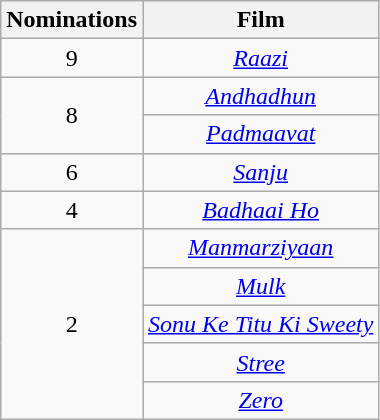<table class="wikitable plainrowheaders" style="text-align:center;">
<tr>
<th scope="col" style="width:55px;">Nominations</th>
<th scope="col" style="text-align:center;">Film</th>
</tr>
<tr>
<td scope="row" style="text-align:center">9</td>
<td><em><a href='#'>Raazi</a></em></td>
</tr>
<tr>
<td rowspan="2" scope="row" style="text-align:center">8</td>
<td><em><a href='#'>Andhadhun</a></em></td>
</tr>
<tr>
<td><em><a href='#'>Padmaavat</a></em></td>
</tr>
<tr>
<td scope="row" style="text-align:center;">6</td>
<td><em><a href='#'>Sanju</a></em></td>
</tr>
<tr>
<td>4</td>
<td><em><a href='#'>Badhaai Ho</a></em></td>
</tr>
<tr>
<td rowspan="5">2</td>
<td><em><a href='#'>Manmarziyaan</a></em></td>
</tr>
<tr>
<td><a href='#'><em>Mulk</em></a></td>
</tr>
<tr>
<td><em><a href='#'>Sonu Ke Titu Ki Sweety</a></em></td>
</tr>
<tr>
<td><a href='#'><em>Stree</em></a></td>
</tr>
<tr>
<td><a href='#'><em>Zero</em></a></td>
</tr>
</table>
